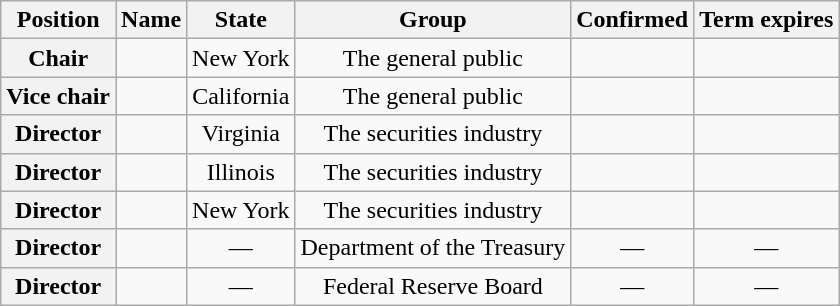<table class="wikitable sortable" style="text-align:center">
<tr>
<th>Position</th>
<th>Name</th>
<th>State</th>
<th>Group</th>
<th>Confirmed</th>
<th>Term expires</th>
</tr>
<tr>
<th>Chair</th>
<td></td>
<td>New York</td>
<td>The general public</td>
<td></td>
<td></td>
</tr>
<tr>
<th>Vice chair</th>
<td></td>
<td>California</td>
<td>The general public</td>
<td></td>
<td></td>
</tr>
<tr>
<th>Director</th>
<td></td>
<td>Virginia</td>
<td>The securities industry</td>
<td></td>
<td></td>
</tr>
<tr>
<th>Director</th>
<td></td>
<td>Illinois</td>
<td>The securities industry</td>
<td></td>
<td></td>
</tr>
<tr>
<th>Director</th>
<td></td>
<td>New York</td>
<td>The securities industry</td>
<td></td>
<td></td>
</tr>
<tr>
<th>Director</th>
<td></td>
<td>—</td>
<td>Department of the Treasury</td>
<td>—</td>
<td>—</td>
</tr>
<tr>
<th>Director</th>
<td></td>
<td>—</td>
<td>Federal Reserve Board</td>
<td>—</td>
<td>—</td>
</tr>
</table>
